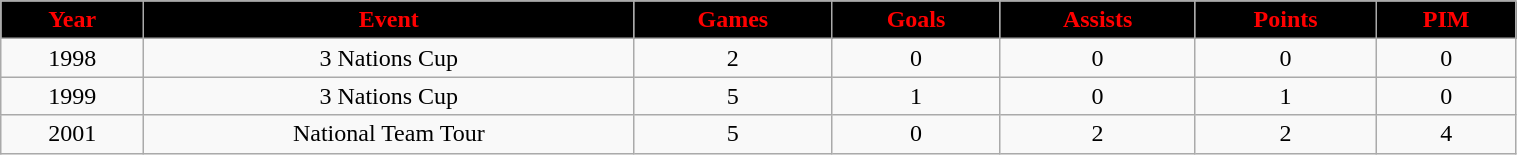<table class="wikitable" width="80%">
<tr align="center"  style="background:black;color:red;">
<td><strong>Year</strong></td>
<td><strong>Event</strong></td>
<td><strong>Games</strong></td>
<td><strong>Goals</strong></td>
<td><strong>Assists</strong></td>
<td><strong>Points</strong></td>
<td><strong>PIM</strong></td>
</tr>
<tr align="center" bgcolor="">
<td>1998</td>
<td>3 Nations Cup</td>
<td>2</td>
<td>0</td>
<td>0</td>
<td>0</td>
<td>0</td>
</tr>
<tr align="center" bgcolor="">
<td>1999</td>
<td>3 Nations Cup</td>
<td>5</td>
<td>1</td>
<td>0</td>
<td>1</td>
<td>0</td>
</tr>
<tr align="center" bgcolor="">
<td>2001</td>
<td>National Team Tour</td>
<td>5</td>
<td>0</td>
<td>2</td>
<td>2</td>
<td>4</td>
</tr>
</table>
